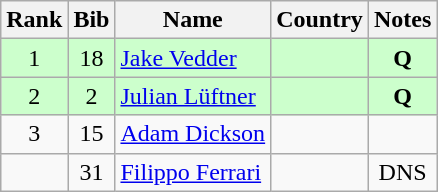<table class="wikitable" style="text-align:center;">
<tr>
<th>Rank</th>
<th>Bib</th>
<th>Name</th>
<th>Country</th>
<th>Notes</th>
</tr>
<tr bgcolor=ccffcc>
<td>1</td>
<td>18</td>
<td align=left><a href='#'>Jake Vedder</a></td>
<td align=left></td>
<td><strong>Q</strong></td>
</tr>
<tr bgcolor=ccffcc>
<td>2</td>
<td>2</td>
<td align=left><a href='#'>Julian Lüftner</a></td>
<td align=left></td>
<td><strong>Q</strong></td>
</tr>
<tr>
<td>3</td>
<td>15</td>
<td align=left><a href='#'>Adam Dickson</a></td>
<td align=left></td>
<td></td>
</tr>
<tr>
<td></td>
<td>31</td>
<td align=left><a href='#'>Filippo Ferrari</a></td>
<td align=left></td>
<td>DNS</td>
</tr>
</table>
